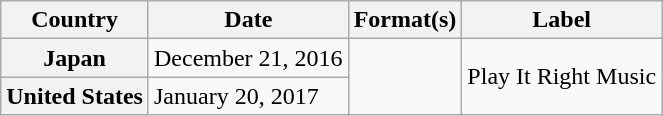<table class="wikitable plainrowheaders">
<tr>
<th scope="col">Country</th>
<th scope="col">Date</th>
<th scope="col">Format(s)</th>
<th scope="col">Label</th>
</tr>
<tr>
<th scope="row">Japan</th>
<td>December 21, 2016</td>
<td rowspan="2"></td>
<td rowspan="2">Play It Right Music</td>
</tr>
<tr>
<th scope="row">United States</th>
<td>January 20, 2017</td>
</tr>
</table>
